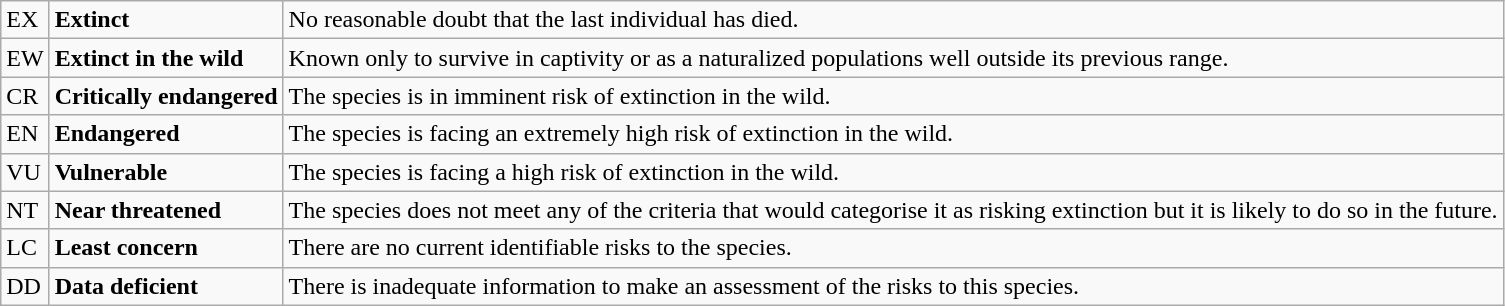<table class="wikitable" style="text-align:left">
<tr>
<td>EX</td>
<td><strong>Extinct</strong></td>
<td>No reasonable doubt that the last individual has died.</td>
</tr>
<tr>
<td>EW</td>
<td><strong>Extinct in the wild</strong></td>
<td>Known only to survive in captivity or as a naturalized populations well outside its previous range.</td>
</tr>
<tr>
<td>CR</td>
<td><strong>Critically endangered</strong></td>
<td>The species is in imminent risk of extinction in the wild.</td>
</tr>
<tr>
<td>EN</td>
<td><strong>Endangered</strong></td>
<td>The species is facing an extremely high risk of extinction in the wild.</td>
</tr>
<tr>
<td>VU</td>
<td><strong>Vulnerable</strong></td>
<td>The species is facing a high risk of extinction in the wild.</td>
</tr>
<tr>
<td>NT</td>
<td><strong>Near threatened</strong></td>
<td>The species does not meet any of the criteria that would categorise it as risking extinction but it is likely to do so in the future.</td>
</tr>
<tr>
<td>LC</td>
<td><strong>Least concern</strong></td>
<td>There are no current identifiable risks to the species.</td>
</tr>
<tr>
<td>DD</td>
<td><strong>Data deficient</strong></td>
<td>There is inadequate information to make an assessment of the risks to this species.</td>
</tr>
</table>
